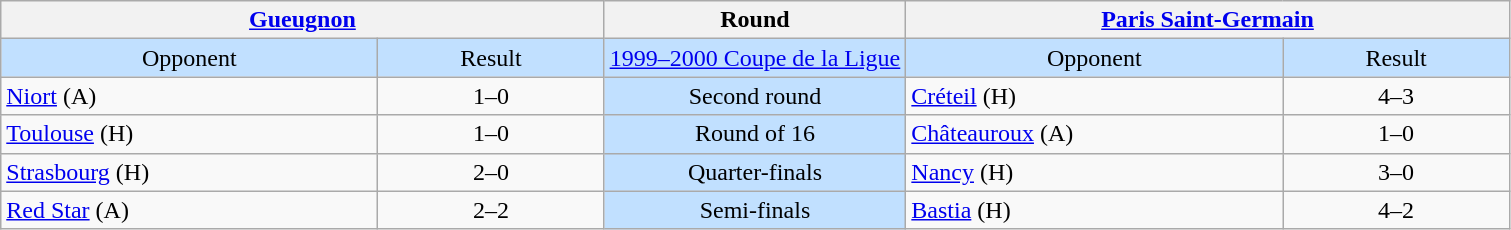<table class="wikitable" style="text-align:center; white-space:nowrap;">
<tr>
<th colspan="2"><a href='#'>Gueugnon</a></th>
<th>Round</th>
<th colspan="2"><a href='#'>Paris Saint-Germain</a></th>
</tr>
<tr style="background:#C1E0FF;">
<td style="width:25%;">Opponent</td>
<td style="width:15%;">Result</td>
<td><a href='#'>1999–2000 Coupe de la Ligue</a></td>
<td style="width:25%;">Opponent</td>
<td style="width:15%;">Result</td>
</tr>
<tr>
<td style="text-align:left"><a href='#'>Niort</a> (A)</td>
<td>1–0</td>
<td style="background:#C1E0FF;">Second round</td>
<td style="text-align:left"><a href='#'>Créteil</a> (H)</td>
<td>4–3</td>
</tr>
<tr>
<td style="text-align:left"><a href='#'>Toulouse</a> (H)</td>
<td>1–0</td>
<td style="background:#C1E0FF;">Round of 16</td>
<td style="text-align:left"><a href='#'>Châteauroux</a> (A)</td>
<td>1–0</td>
</tr>
<tr>
<td style="text-align:left"><a href='#'>Strasbourg</a> (H)</td>
<td>2–0</td>
<td style="background:#C1E0FF;">Quarter-finals</td>
<td style="text-align:left"><a href='#'>Nancy</a> (H)</td>
<td>3–0</td>
</tr>
<tr>
<td style="text-align:left"><a href='#'>Red Star</a> (A)</td>
<td>2–2  </td>
<td style="background:#C1E0FF;">Semi-finals</td>
<td style="text-align:left"><a href='#'>Bastia</a> (H)</td>
<td>4–2</td>
</tr>
</table>
